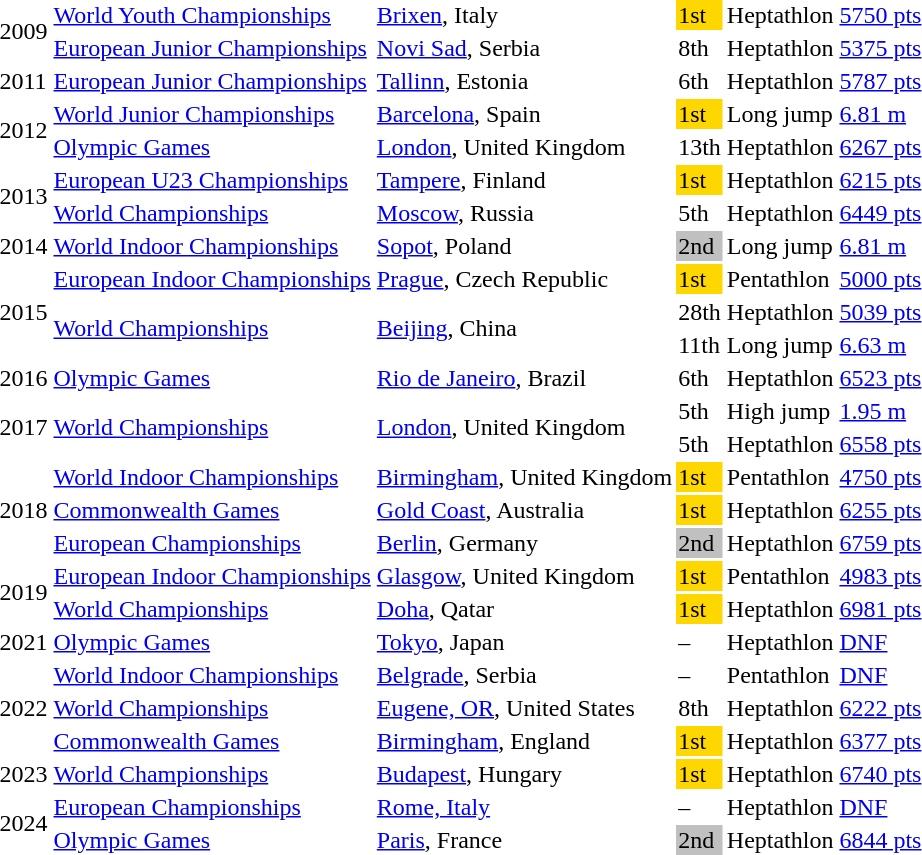<table>
<tr>
<td rowspan=2>2009</td>
<td><a href='#'>World Youth Championships</a></td>
<td><a href='#'>Brixen</a>, Italy</td>
<td bgcolor=gold>1st</td>
<td>Heptathlon</td>
<td><a href='#'>5750 pts</a></td>
</tr>
<tr>
<td><a href='#'>European Junior Championships</a></td>
<td><a href='#'>Novi Sad</a>, Serbia</td>
<td>8th</td>
<td>Heptathlon</td>
<td><a href='#'>5375 pts</a></td>
</tr>
<tr>
<td>2011</td>
<td><a href='#'>European Junior Championships</a></td>
<td><a href='#'>Tallinn</a>, Estonia</td>
<td>6th</td>
<td>Heptathlon</td>
<td><a href='#'>5787 pts</a></td>
</tr>
<tr>
<td rowspan=2>2012</td>
<td><a href='#'>World Junior Championships</a></td>
<td><a href='#'>Barcelona</a>, Spain</td>
<td bgcolor=gold>1st</td>
<td>Long jump</td>
<td><a href='#'>6.81 m</a></td>
</tr>
<tr>
<td><a href='#'>Olympic Games</a></td>
<td><a href='#'>London</a>, United Kingdom</td>
<td>13th</td>
<td>Heptathlon</td>
<td><a href='#'>6267 pts</a></td>
</tr>
<tr>
<td rowspan=2>2013</td>
<td><a href='#'>European U23 Championships</a></td>
<td><a href='#'>Tampere</a>, Finland</td>
<td bgcolor=gold>1st</td>
<td>Heptathlon</td>
<td><a href='#'>6215 pts</a></td>
</tr>
<tr>
<td><a href='#'>World Championships</a></td>
<td><a href='#'>Moscow</a>, Russia</td>
<td>5th</td>
<td>Heptathlon</td>
<td><a href='#'>6449 pts</a></td>
</tr>
<tr>
<td>2014</td>
<td><a href='#'>World Indoor Championships</a></td>
<td><a href='#'>Sopot</a>, Poland</td>
<td bgcolor=silver>2nd</td>
<td>Long jump</td>
<td><a href='#'>6.81 m</a></td>
</tr>
<tr>
<td rowspan=3>2015</td>
<td><a href='#'>European Indoor Championships</a></td>
<td><a href='#'>Prague</a>, Czech Republic</td>
<td bgcolor=gold>1st</td>
<td>Pentathlon</td>
<td><a href='#'>5000 pts</a></td>
</tr>
<tr>
<td rowspan=2><a href='#'>World Championships</a></td>
<td rowspan=2><a href='#'>Beijing</a>, China</td>
<td>28th</td>
<td>Heptathlon</td>
<td><a href='#'>5039 pts</a></td>
</tr>
<tr>
<td>11th</td>
<td>Long jump</td>
<td><a href='#'>6.63 m</a></td>
</tr>
<tr>
<td>2016</td>
<td><a href='#'>Olympic Games</a></td>
<td><a href='#'>Rio de Janeiro</a>, Brazil</td>
<td>6th</td>
<td>Heptathlon</td>
<td><a href='#'>6523 pts</a></td>
</tr>
<tr>
<td rowspan=2>2017</td>
<td rowspan=2><a href='#'>World Championships</a></td>
<td rowspan=2><a href='#'>London</a>, United Kingdom</td>
<td>5th</td>
<td>High jump</td>
<td><a href='#'>1.95 m</a></td>
</tr>
<tr>
<td>5th</td>
<td>Heptathlon</td>
<td><a href='#'>6558 pts</a></td>
</tr>
<tr>
<td rowspan=3>2018</td>
<td><a href='#'>World Indoor Championships</a></td>
<td><a href='#'>Birmingham</a>, United Kingdom</td>
<td bgcolor=gold>1st</td>
<td>Pentathlon</td>
<td><a href='#'>4750 pts</a></td>
</tr>
<tr>
<td><a href='#'>Commonwealth Games</a></td>
<td><a href='#'>Gold Coast</a>, Australia</td>
<td bgcolor=gold>1st</td>
<td>Heptathlon</td>
<td><a href='#'>6255 pts</a></td>
</tr>
<tr>
<td><a href='#'>European Championships</a></td>
<td><a href='#'>Berlin</a>, Germany</td>
<td bgcolor=silver>2nd</td>
<td>Heptathlon</td>
<td><a href='#'>6759 pts</a></td>
</tr>
<tr>
<td rowspan=2>2019</td>
<td><a href='#'>European Indoor Championships</a></td>
<td><a href='#'>Glasgow</a>, United Kingdom</td>
<td bgcolor=gold>1st</td>
<td>Pentathlon</td>
<td><a href='#'>4983 pts</a></td>
</tr>
<tr>
<td><a href='#'>World Championships</a></td>
<td><a href='#'>Doha</a>, Qatar</td>
<td bgcolor=gold>1st</td>
<td>Heptathlon</td>
<td><a href='#'>6981 pts</a> <strong></strong></td>
</tr>
<tr>
<td>2021</td>
<td><a href='#'>Olympic Games</a></td>
<td><a href='#'>Tokyo</a>, Japan</td>
<td>–</td>
<td>Heptathlon</td>
<td><a href='#'>DNF</a></td>
</tr>
<tr>
<td rowspan=3>2022</td>
<td><a href='#'>World Indoor Championships</a></td>
<td><a href='#'>Belgrade</a>, Serbia</td>
<td>–</td>
<td>Pentathlon</td>
<td><a href='#'>DNF</a></td>
</tr>
<tr>
<td><a href='#'>World Championships</a></td>
<td><a href='#'>Eugene, OR</a>, United States</td>
<td>8th</td>
<td>Heptathlon</td>
<td><a href='#'>6222 pts</a></td>
</tr>
<tr>
<td><a href='#'>Commonwealth Games</a></td>
<td><a href='#'>Birmingham</a>, England</td>
<td bgcolor=gold>1st</td>
<td>Heptathlon</td>
<td><a href='#'>6377 pts</a></td>
</tr>
<tr>
<td>2023</td>
<td><a href='#'>World Championships</a></td>
<td><a href='#'>Budapest</a>, Hungary</td>
<td bgcolor=gold>1st</td>
<td>Heptathlon</td>
<td><a href='#'>6740 pts</a></td>
</tr>
<tr>
<td rowspan=2>2024</td>
<td><a href='#'>European Championships</a></td>
<td><a href='#'>Rome, Italy</a></td>
<td>–</td>
<td>Heptathlon</td>
<td><a href='#'>DNF</a></td>
</tr>
<tr>
<td><a href='#'>Olympic Games</a></td>
<td><a href='#'>Paris</a>, France</td>
<td bgcolor=silver>2nd</td>
<td>Heptathlon</td>
<td><a href='#'>6844 pts</a></td>
</tr>
</table>
